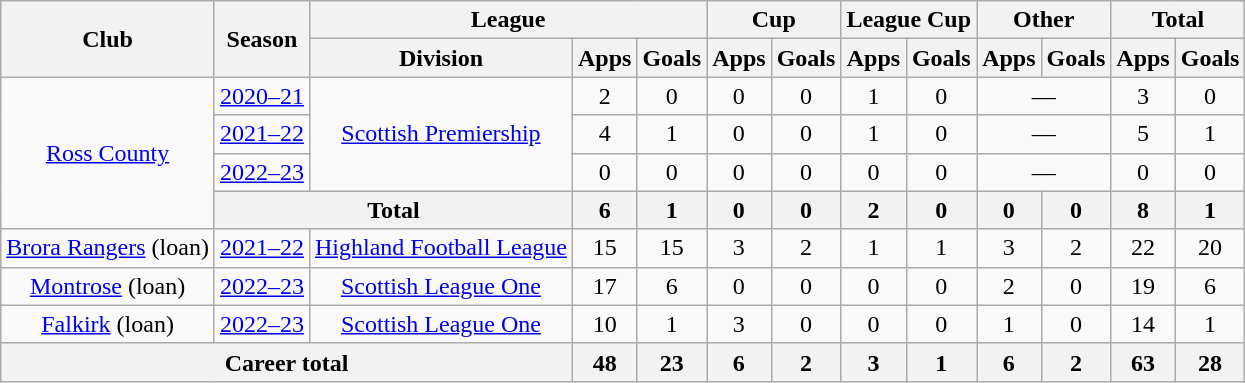<table class="wikitable" style="text-align: center;">
<tr>
<th rowspan="2">Club</th>
<th rowspan="2">Season</th>
<th colspan="3">League</th>
<th colspan="2">Cup</th>
<th colspan="2">League Cup</th>
<th colspan="2">Other</th>
<th colspan="2">Total</th>
</tr>
<tr>
<th>Division</th>
<th>Apps</th>
<th>Goals</th>
<th>Apps</th>
<th>Goals</th>
<th>Apps</th>
<th>Goals</th>
<th>Apps</th>
<th>Goals</th>
<th>Apps</th>
<th>Goals</th>
</tr>
<tr>
<td rowspan=4><a href='#'>Ross County</a></td>
<td><a href='#'>2020–21</a></td>
<td rowspan=3><a href='#'>Scottish Premiership</a></td>
<td>2</td>
<td>0</td>
<td>0</td>
<td>0</td>
<td>1</td>
<td>0</td>
<td colspan="2">—</td>
<td>3</td>
<td>0</td>
</tr>
<tr>
<td><a href='#'>2021–22</a></td>
<td>4</td>
<td>1</td>
<td>0</td>
<td>0</td>
<td>1</td>
<td>0</td>
<td colspan="2">—</td>
<td>5</td>
<td>1</td>
</tr>
<tr>
<td><a href='#'>2022–23</a></td>
<td>0</td>
<td>0</td>
<td>0</td>
<td>0</td>
<td>0</td>
<td>0</td>
<td colspan="2">—</td>
<td>0</td>
<td>0</td>
</tr>
<tr>
<th colspan=2>Total</th>
<th>6</th>
<th>1</th>
<th>0</th>
<th>0</th>
<th>2</th>
<th>0</th>
<th>0</th>
<th>0</th>
<th>8</th>
<th>1</th>
</tr>
<tr>
<td><a href='#'>Brora Rangers</a> (loan)</td>
<td><a href='#'>2021–22</a></td>
<td><a href='#'>Highland Football League</a></td>
<td>15</td>
<td>15</td>
<td>3</td>
<td>2</td>
<td>1</td>
<td>1</td>
<td>3</td>
<td>2</td>
<td>22</td>
<td>20</td>
</tr>
<tr>
<td><a href='#'>Montrose</a> (loan)</td>
<td><a href='#'>2022–23</a></td>
<td><a href='#'>Scottish League One</a></td>
<td>17</td>
<td>6</td>
<td>0</td>
<td>0</td>
<td>0</td>
<td>0</td>
<td>2</td>
<td>0</td>
<td>19</td>
<td>6</td>
</tr>
<tr>
<td><a href='#'>Falkirk</a> (loan)</td>
<td><a href='#'>2022–23</a></td>
<td><a href='#'>Scottish League One</a></td>
<td>10</td>
<td>1</td>
<td>3</td>
<td>0</td>
<td>0</td>
<td>0</td>
<td>1</td>
<td>0</td>
<td>14</td>
<td>1</td>
</tr>
<tr>
<th colspan="3">Career total</th>
<th>48</th>
<th>23</th>
<th>6</th>
<th>2</th>
<th>3</th>
<th>1</th>
<th>6</th>
<th>2</th>
<th>63</th>
<th>28</th>
</tr>
</table>
